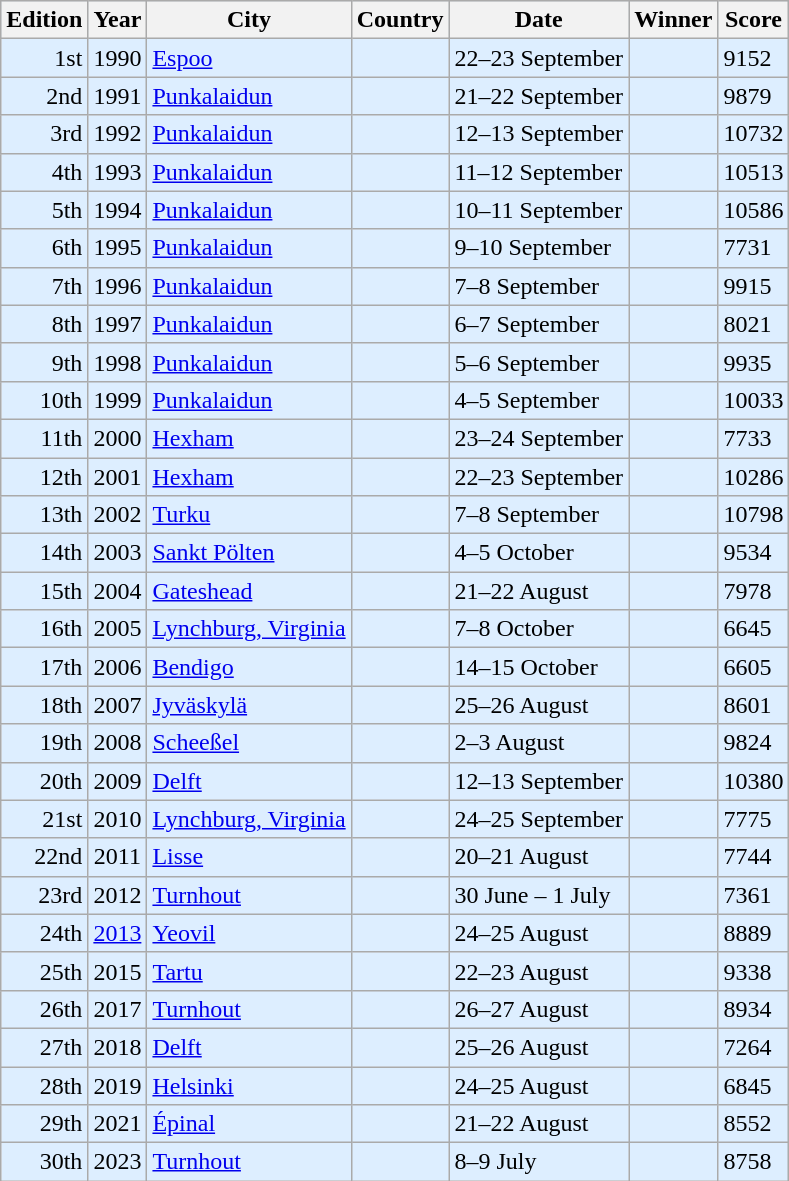<table class="wikitable">
<tr style="background:#cde;">
<th>Edition</th>
<th>Year</th>
<th>City</th>
<th>Country</th>
<th>Date</th>
<th>Winner</th>
<th>Score</th>
</tr>
<tr style="background:#def;">
<td style="text-align:right;">1st</td>
<td align="center">1990</td>
<td><a href='#'>Espoo</a></td>
<td></td>
<td>22–23 September</td>
<td></td>
<td>9152</td>
</tr>
<tr style="background:#def;">
<td style="text-align:right;">2nd</td>
<td align="center">1991</td>
<td><a href='#'>Punkalaidun</a></td>
<td></td>
<td>21–22 September</td>
<td></td>
<td>9879</td>
</tr>
<tr style="background:#def;">
<td style="text-align:right;">3rd</td>
<td align="center">1992</td>
<td><a href='#'>Punkalaidun</a></td>
<td></td>
<td>12–13 September</td>
<td></td>
<td>10732</td>
</tr>
<tr style="background:#def;">
<td style="text-align:right;">4th</td>
<td align="center">1993</td>
<td><a href='#'>Punkalaidun</a></td>
<td></td>
<td>11–12 September</td>
<td></td>
<td>10513</td>
</tr>
<tr style="background:#def;">
<td style="text-align:right;">5th</td>
<td align="center">1994</td>
<td><a href='#'>Punkalaidun</a></td>
<td></td>
<td>10–11 September</td>
<td></td>
<td>10586</td>
</tr>
<tr style="background:#def;">
<td style="text-align:right;">6th</td>
<td align="center">1995</td>
<td><a href='#'>Punkalaidun</a></td>
<td></td>
<td>9–10 September</td>
<td></td>
<td>7731</td>
</tr>
<tr style="background:#def;">
<td style="text-align:right;">7th</td>
<td align="center">1996</td>
<td><a href='#'>Punkalaidun</a></td>
<td></td>
<td>7–8 September</td>
<td></td>
<td>9915</td>
</tr>
<tr style="background:#def;">
<td style="text-align:right;">8th</td>
<td align="center">1997</td>
<td><a href='#'>Punkalaidun</a></td>
<td></td>
<td>6–7 September</td>
<td></td>
<td>8021</td>
</tr>
<tr style="background:#def;">
<td style="text-align:right;">9th</td>
<td align="center">1998</td>
<td><a href='#'>Punkalaidun</a></td>
<td></td>
<td>5–6 September</td>
<td></td>
<td>9935</td>
</tr>
<tr style="background:#def;">
<td style="text-align:right;">10th</td>
<td align="center">1999</td>
<td><a href='#'>Punkalaidun</a></td>
<td></td>
<td>4–5 September</td>
<td></td>
<td>10033</td>
</tr>
<tr style="background:#def;">
<td style="text-align:right;">11th</td>
<td align="center">2000</td>
<td><a href='#'>Hexham</a></td>
<td></td>
<td>23–24 September</td>
<td></td>
<td>7733</td>
</tr>
<tr style="background:#def;">
<td style="text-align:right;">12th</td>
<td align="center">2001</td>
<td><a href='#'>Hexham</a></td>
<td></td>
<td>22–23 September</td>
<td></td>
<td>10286</td>
</tr>
<tr style="background:#def;">
<td style="text-align:right;">13th</td>
<td align="center">2002</td>
<td><a href='#'>Turku</a></td>
<td></td>
<td>7–8 September</td>
<td></td>
<td>10798</td>
</tr>
<tr style="background:#def;">
<td style="text-align:right;">14th</td>
<td align="center">2003</td>
<td><a href='#'>Sankt Pölten</a></td>
<td></td>
<td>4–5 October</td>
<td></td>
<td>9534</td>
</tr>
<tr style="background:#def;">
<td style="text-align:right;">15th</td>
<td align="center">2004</td>
<td><a href='#'>Gateshead</a></td>
<td></td>
<td>21–22 August</td>
<td></td>
<td>7978</td>
</tr>
<tr style="background:#def;">
<td style="text-align:right;">16th</td>
<td align="center">2005</td>
<td><a href='#'>Lynchburg, Virginia</a></td>
<td></td>
<td>7–8 October</td>
<td></td>
<td>6645</td>
</tr>
<tr style="background:#def;">
<td style="text-align:right;">17th</td>
<td align="center">2006</td>
<td><a href='#'>Bendigo</a></td>
<td></td>
<td>14–15 October</td>
<td></td>
<td>6605</td>
</tr>
<tr style="background:#def;">
<td style="text-align:right;">18th</td>
<td align="center">2007</td>
<td><a href='#'>Jyväskylä</a></td>
<td></td>
<td>25–26 August</td>
<td></td>
<td>8601</td>
</tr>
<tr style="background:#def;">
<td style="text-align:right;">19th</td>
<td align="center">2008</td>
<td><a href='#'>Scheeßel</a></td>
<td></td>
<td>2–3 August</td>
<td></td>
<td>9824</td>
</tr>
<tr style="background:#def;">
<td style="text-align:right;">20th</td>
<td align="center">2009</td>
<td><a href='#'>Delft</a></td>
<td></td>
<td>12–13 September</td>
<td></td>
<td>10380</td>
</tr>
<tr style="background:#def;">
<td style="text-align:right;">21st</td>
<td align="center">2010</td>
<td><a href='#'>Lynchburg, Virginia</a></td>
<td></td>
<td>24–25 September</td>
<td></td>
<td>7775</td>
</tr>
<tr style="background:#def;">
<td style="text-align:right;">22nd</td>
<td align="center">2011</td>
<td><a href='#'>Lisse</a></td>
<td></td>
<td>20–21 August</td>
<td></td>
<td>7744</td>
</tr>
<tr style="background:#def;">
<td style="text-align:right;">23rd</td>
<td align="center">2012</td>
<td><a href='#'>Turnhout</a></td>
<td></td>
<td>30 June – 1 July</td>
<td></td>
<td>7361</td>
</tr>
<tr style="background:#def;">
<td style="text-align:right;">24th</td>
<td align="center"><a href='#'>2013</a></td>
<td><a href='#'>Yeovil</a></td>
<td></td>
<td>24–25 August</td>
<td></td>
<td>8889</td>
</tr>
<tr style="background:#def;">
<td style="text-align:right;">25th</td>
<td align="center">2015</td>
<td><a href='#'>Tartu</a></td>
<td></td>
<td>22–23 August</td>
<td></td>
<td>9338</td>
</tr>
<tr style="background:#def;">
<td style="text-align:right;">26th</td>
<td align="center">2017</td>
<td><a href='#'>Turnhout</a></td>
<td></td>
<td>26–27 August</td>
<td></td>
<td>8934</td>
</tr>
<tr style="background:#def;">
<td style="text-align:right;">27th</td>
<td align="center">2018</td>
<td><a href='#'>Delft</a></td>
<td></td>
<td>25–26 August</td>
<td></td>
<td>7264</td>
</tr>
<tr style="background:#def;">
<td style="text-align:right;">28th</td>
<td align="center">2019</td>
<td><a href='#'>Helsinki</a></td>
<td></td>
<td>24–25 August</td>
<td></td>
<td>6845</td>
</tr>
<tr style="background:#def;">
<td style="text-align:right;">29th</td>
<td align="center">2021</td>
<td><a href='#'>Épinal</a></td>
<td></td>
<td>21–22 August</td>
<td></td>
<td>8552</td>
</tr>
<tr style="background:#def;">
<td style="text-align:right;">30th</td>
<td align="center">2023</td>
<td><a href='#'>Turnhout</a></td>
<td></td>
<td>8–9 July</td>
<td></td>
<td>8758</td>
</tr>
</table>
